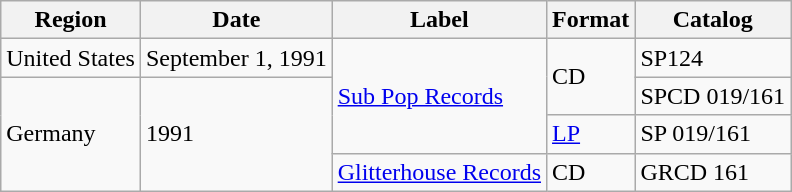<table class="wikitable">
<tr>
<th>Region</th>
<th>Date</th>
<th>Label</th>
<th>Format</th>
<th>Catalog</th>
</tr>
<tr>
<td>United States</td>
<td>September 1, 1991</td>
<td rowspan="3"><a href='#'>Sub Pop Records</a></td>
<td rowspan="2">CD</td>
<td>SP124</td>
</tr>
<tr>
<td rowspan="3">Germany</td>
<td rowspan="3">1991</td>
<td>SPCD 019/161</td>
</tr>
<tr>
<td><a href='#'>LP</a></td>
<td>SP 019/161</td>
</tr>
<tr>
<td><a href='#'>Glitterhouse Records</a></td>
<td>CD</td>
<td>GRCD 161</td>
</tr>
</table>
